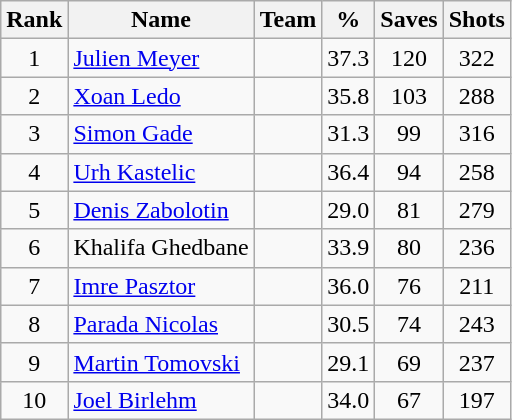<table class="wikitable" style="text-align: center;">
<tr>
<th>Rank</th>
<th>Name</th>
<th>Team</th>
<th>%</th>
<th>Saves</th>
<th>Shots</th>
</tr>
<tr>
<td>1</td>
<td align="left"><a href='#'>Julien Meyer</a></td>
<td align="left"></td>
<td>37.3</td>
<td>120</td>
<td>322</td>
</tr>
<tr>
<td>2</td>
<td align="left"><a href='#'>Xoan Ledo</a></td>
<td align="left"></td>
<td>35.8</td>
<td>103</td>
<td>288</td>
</tr>
<tr>
<td>3</td>
<td align="left"><a href='#'>Simon Gade</a></td>
<td align="left"></td>
<td>31.3</td>
<td>99</td>
<td>316</td>
</tr>
<tr>
<td>4</td>
<td align="left"><a href='#'>Urh Kastelic</a></td>
<td align="left"></td>
<td>36.4</td>
<td>94</td>
<td>258</td>
</tr>
<tr>
<td>5</td>
<td align="left"><a href='#'>Denis Zabolotin</a></td>
<td align="left"></td>
<td>29.0</td>
<td>81</td>
<td>279</td>
</tr>
<tr>
<td>6</td>
<td align="left">Khalifa Ghedbane</td>
<td align="left"></td>
<td>33.9</td>
<td>80</td>
<td>236</td>
</tr>
<tr>
<td>7</td>
<td align="left"><a href='#'>Imre Pasztor</a></td>
<td align="left"></td>
<td>36.0</td>
<td>76</td>
<td>211</td>
</tr>
<tr>
<td>8</td>
<td align="left"><a href='#'>Parada Nicolas</a></td>
<td align="left"></td>
<td>30.5</td>
<td>74</td>
<td>243</td>
</tr>
<tr>
<td>9</td>
<td align="left"><a href='#'>Martin Tomovski</a></td>
<td align="left"></td>
<td>29.1</td>
<td>69</td>
<td>237</td>
</tr>
<tr>
<td>10</td>
<td align="left"><a href='#'>Joel Birlehm</a></td>
<td align="left"></td>
<td>34.0</td>
<td>67</td>
<td>197</td>
</tr>
</table>
